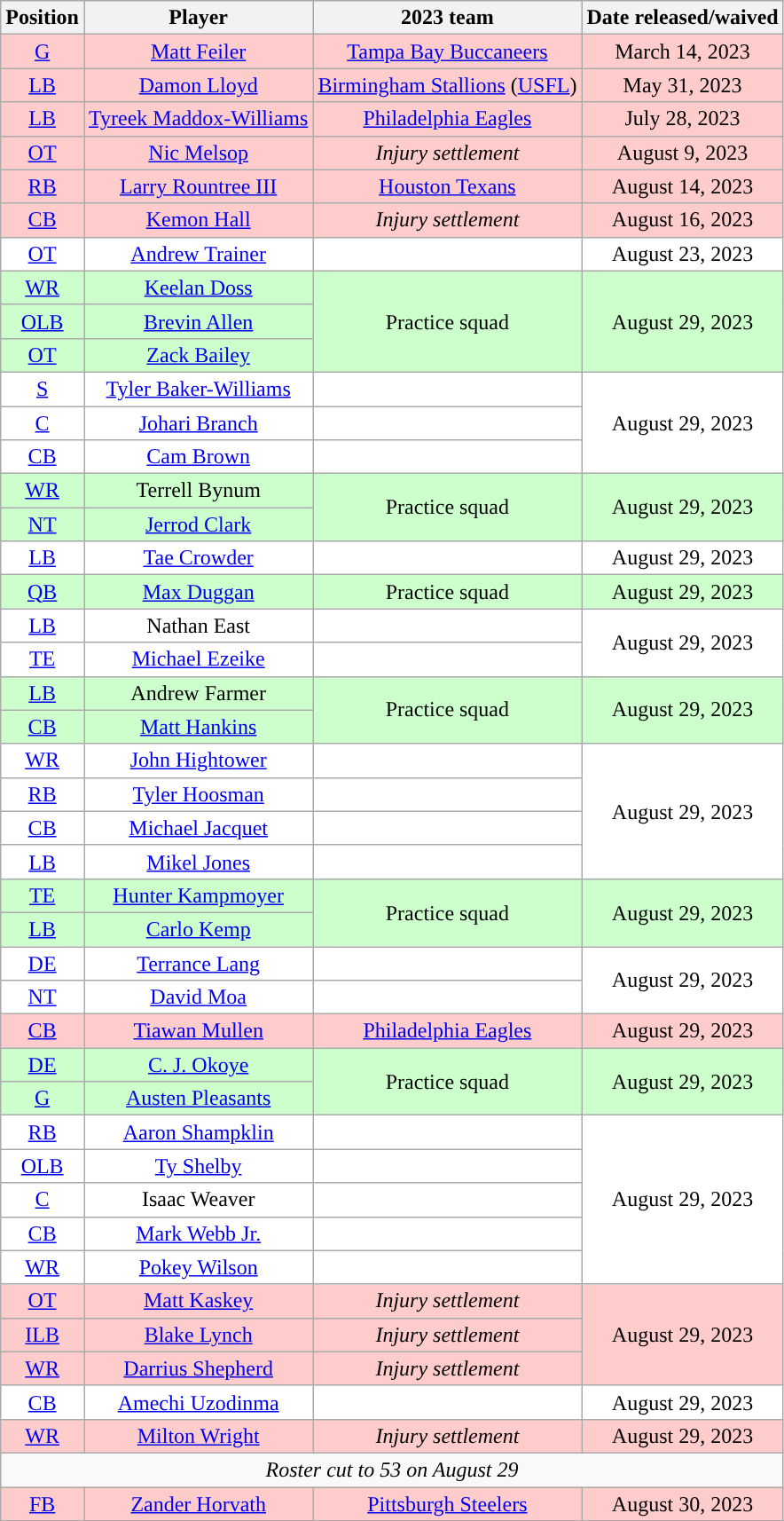<table class="wikitable" style="text-align:center">
<tr>
<th>Position</th>
<th>Player</th>
<th>2023 team</th>
<th>Date released/waived</th>
</tr>
<tr style="background:#fcc">
<td><a href='#'>G</a></td>
<td><a href='#'>Matt Feiler</a></td>
<td><a href='#'>Tampa Bay Buccaneers</a></td>
<td>March 14, 2023</td>
</tr>
<tr style="background:#fcc">
<td><a href='#'>LB</a></td>
<td><a href='#'>Damon Lloyd</a></td>
<td><a href='#'>Birmingham Stallions</a> (<a href='#'>USFL</a>)</td>
<td>May 31, 2023</td>
</tr>
<tr style="background:#fcc">
<td><a href='#'>LB</a></td>
<td><a href='#'>Tyreek Maddox-Williams</a></td>
<td><a href='#'>Philadelphia Eagles</a></td>
<td>July 28, 2023</td>
</tr>
<tr style="background:#fcc">
<td><a href='#'>OT</a></td>
<td><a href='#'>Nic Melsop</a></td>
<td><em>Injury settlement</em></td>
<td>August 9, 2023</td>
</tr>
<tr style="background:#fcc">
<td><a href='#'>RB</a></td>
<td><a href='#'>Larry Rountree III</a></td>
<td><a href='#'>Houston Texans</a></td>
<td>August 14, 2023</td>
</tr>
<tr style="background:#fcc">
<td><a href='#'>CB</a></td>
<td><a href='#'>Kemon Hall</a></td>
<td><em>Injury settlement</em></td>
<td>August 16, 2023</td>
</tr>
<tr style="background:#fff">
<td><a href='#'>OT</a></td>
<td><a href='#'>Andrew Trainer</a></td>
<td></td>
<td>August 23, 2023</td>
</tr>
<tr style="background:#cfc">
<td><a href='#'>WR</a></td>
<td><a href='#'>Keelan Doss</a></td>
<td rowspan=3>Practice squad</td>
<td rowspan=3>August 29, 2023</td>
</tr>
<tr style="background:#cfc">
<td><a href='#'>OLB</a></td>
<td><a href='#'>Brevin Allen</a></td>
</tr>
<tr style="background:#cfc">
<td><a href='#'>OT</a></td>
<td><a href='#'>Zack Bailey</a></td>
</tr>
<tr style="background:#fff">
<td><a href='#'>S</a></td>
<td><a href='#'>Tyler Baker-Williams</a></td>
<td></td>
<td rowspan=3>August 29, 2023</td>
</tr>
<tr style="background:#fff">
<td><a href='#'>C</a></td>
<td><a href='#'>Johari Branch</a></td>
<td></td>
</tr>
<tr style="background:#fff">
<td><a href='#'>CB</a></td>
<td><a href='#'>Cam Brown</a></td>
<td></td>
</tr>
<tr style="background:#cfc">
<td><a href='#'>WR</a></td>
<td>Terrell Bynum</td>
<td rowspan=2>Practice squad</td>
<td rowspan=2>August 29, 2023</td>
</tr>
<tr style="background:#cfc">
<td><a href='#'>NT</a></td>
<td><a href='#'>Jerrod Clark</a></td>
</tr>
<tr style="background:#fff">
<td><a href='#'>LB</a></td>
<td><a href='#'>Tae Crowder</a></td>
<td></td>
<td>August 29, 2023</td>
</tr>
<tr style="background:#cfc">
<td><a href='#'>QB</a></td>
<td><a href='#'>Max Duggan</a></td>
<td>Practice squad</td>
<td>August 29, 2023</td>
</tr>
<tr style="background:#fff">
<td><a href='#'>LB</a></td>
<td>Nathan East</td>
<td></td>
<td rowspan=2>August 29, 2023</td>
</tr>
<tr style="background:#fff">
<td><a href='#'>TE</a></td>
<td><a href='#'>Michael Ezeike</a></td>
<td></td>
</tr>
<tr style="background:#cfc">
<td><a href='#'>LB</a></td>
<td>Andrew Farmer</td>
<td rowspan=2>Practice squad</td>
<td rowspan=2>August 29, 2023</td>
</tr>
<tr style="background:#cfc">
<td><a href='#'>CB</a></td>
<td><a href='#'>Matt Hankins</a></td>
</tr>
<tr style="background:#fff">
<td><a href='#'>WR</a></td>
<td><a href='#'>John Hightower</a></td>
<td></td>
<td rowspan=4>August 29, 2023</td>
</tr>
<tr style="background:#fff">
<td><a href='#'>RB</a></td>
<td><a href='#'>Tyler Hoosman</a></td>
<td></td>
</tr>
<tr style="background:#fff">
<td><a href='#'>CB</a></td>
<td><a href='#'>Michael Jacquet</a></td>
<td></td>
</tr>
<tr style="background:#fff">
<td><a href='#'>LB</a></td>
<td><a href='#'>Mikel Jones</a></td>
<td></td>
</tr>
<tr style="background:#cfc">
<td><a href='#'>TE</a></td>
<td><a href='#'>Hunter Kampmoyer</a></td>
<td rowspan=2>Practice squad</td>
<td rowspan=2>August 29, 2023</td>
</tr>
<tr style="background:#cfc">
<td><a href='#'>LB</a></td>
<td><a href='#'>Carlo Kemp</a></td>
</tr>
<tr style="background:#fff">
<td><a href='#'>DE</a></td>
<td><a href='#'>Terrance Lang</a></td>
<td></td>
<td rowspan=2>August 29, 2023</td>
</tr>
<tr style="background:#fff">
<td><a href='#'>NT</a></td>
<td><a href='#'>David Moa</a></td>
<td></td>
</tr>
<tr style="background:#fcc">
<td><a href='#'>CB</a></td>
<td><a href='#'>Tiawan Mullen</a></td>
<td><a href='#'>Philadelphia Eagles</a></td>
<td>August 29, 2023</td>
</tr>
<tr style="background:#cfc">
<td><a href='#'>DE</a></td>
<td><a href='#'>C. J. Okoye</a></td>
<td rowspan=2>Practice squad</td>
<td rowspan=2>August 29, 2023</td>
</tr>
<tr style="background:#cfc">
<td><a href='#'>G</a></td>
<td><a href='#'>Austen Pleasants</a></td>
</tr>
<tr style="background:#fff">
<td><a href='#'>RB</a></td>
<td><a href='#'>Aaron Shampklin</a></td>
<td></td>
<td rowspan=5>August 29, 2023</td>
</tr>
<tr style="background:#fff">
<td><a href='#'>OLB</a></td>
<td><a href='#'>Ty Shelby</a></td>
<td></td>
</tr>
<tr style="background:#fff">
<td><a href='#'>C</a></td>
<td>Isaac Weaver</td>
<td></td>
</tr>
<tr style="background:#fff">
<td><a href='#'>CB</a></td>
<td><a href='#'>Mark Webb Jr.</a></td>
<td></td>
</tr>
<tr style="background:#fff">
<td><a href='#'>WR</a></td>
<td><a href='#'>Pokey Wilson</a></td>
<td></td>
</tr>
<tr style="background:#fcc">
<td><a href='#'>OT</a></td>
<td><a href='#'>Matt Kaskey</a></td>
<td><em>Injury settlement</em></td>
<td rowspan=3>August 29, 2023</td>
</tr>
<tr style="background:#fcc">
<td><a href='#'>ILB</a></td>
<td><a href='#'>Blake Lynch</a></td>
<td><em>Injury settlement</em></td>
</tr>
<tr style="background:#fcc">
<td><a href='#'>WR</a></td>
<td><a href='#'>Darrius Shepherd</a></td>
<td><em>Injury settlement</em></td>
</tr>
<tr style="background:#fff">
<td><a href='#'>CB</a></td>
<td><a href='#'>Amechi Uzodinma</a></td>
<td></td>
<td>August 29, 2023</td>
</tr>
<tr style="background:#fcc">
<td><a href='#'>WR</a></td>
<td><a href='#'>Milton Wright</a></td>
<td><em>Injury settlement</em></td>
<td>August 29, 2023</td>
</tr>
<tr>
<td colspan="4"><em>Roster cut to 53 on August 29</em></td>
</tr>
<tr style="background:#fcc">
<td><a href='#'>FB</a></td>
<td><a href='#'>Zander Horvath</a></td>
<td><a href='#'>Pittsburgh Steelers</a></td>
<td>August 30, 2023</td>
</tr>
</table>
